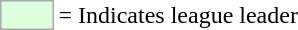<table>
<tr>
<td style="background:#DDFFDD; border:1px solid #aaa; width:2em;"></td>
<td>= Indicates league leader</td>
</tr>
</table>
